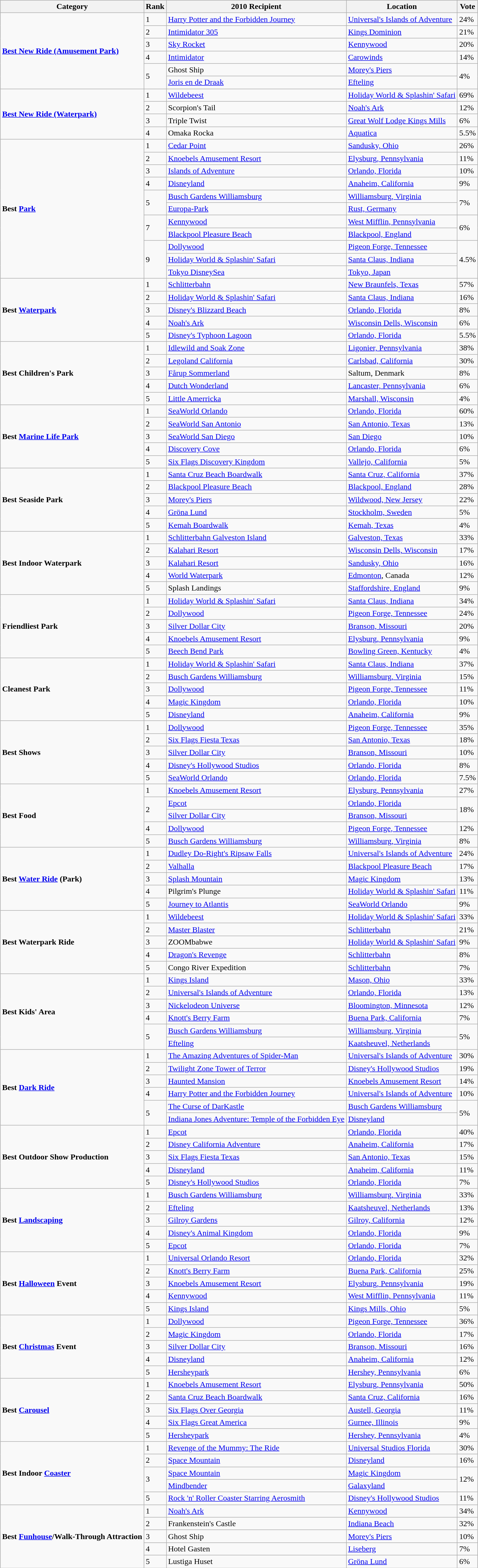<table class= "wikitable sortable" style="margin:1em auto;">
<tr>
<th>Category</th>
<th>Rank</th>
<th>2010 Recipient</th>
<th>Location</th>
<th>Vote</th>
</tr>
<tr>
<td rowspan="6"><strong><a href='#'>Best New Ride (Amusement Park)</a></strong></td>
<td>1</td>
<td><a href='#'>Harry Potter and the Forbidden Journey</a></td>
<td><a href='#'>Universal's Islands of Adventure</a></td>
<td>24%</td>
</tr>
<tr>
<td>2</td>
<td><a href='#'>Intimidator 305</a></td>
<td><a href='#'>Kings Dominion</a></td>
<td>21%</td>
</tr>
<tr>
<td>3</td>
<td><a href='#'>Sky Rocket</a></td>
<td><a href='#'>Kennywood</a></td>
<td>20%</td>
</tr>
<tr>
<td>4</td>
<td><a href='#'>Intimidator</a></td>
<td><a href='#'>Carowinds</a></td>
<td>14%</td>
</tr>
<tr>
<td rowspan="2">5</td>
<td>Ghost Ship</td>
<td><a href='#'>Morey's Piers</a></td>
<td rowspan="2">4%</td>
</tr>
<tr>
<td><a href='#'>Joris en de Draak</a></td>
<td><a href='#'>Efteling</a></td>
</tr>
<tr>
<td rowspan="4"><strong><a href='#'>Best New Ride (Waterpark)</a></strong></td>
<td>1</td>
<td><a href='#'>Wildebeest</a></td>
<td><a href='#'>Holiday World & Splashin' Safari</a></td>
<td>69%</td>
</tr>
<tr>
<td>2</td>
<td>Scorpion's Tail</td>
<td><a href='#'>Noah's Ark</a></td>
<td>12%</td>
</tr>
<tr>
<td>3</td>
<td>Triple Twist</td>
<td><a href='#'>Great Wolf Lodge Kings Mills</a></td>
<td>6%</td>
</tr>
<tr>
<td>4</td>
<td>Omaka Rocka</td>
<td><a href='#'>Aquatica</a></td>
<td>5.5%</td>
</tr>
<tr>
<td rowspan="11"><strong>Best <a href='#'>Park</a></strong></td>
<td>1</td>
<td><a href='#'>Cedar Point</a></td>
<td><a href='#'>Sandusky, Ohio</a></td>
<td>26%</td>
</tr>
<tr>
<td>2</td>
<td><a href='#'>Knoebels Amusement Resort</a></td>
<td><a href='#'>Elysburg, Pennsylvania</a></td>
<td>11%</td>
</tr>
<tr>
<td>3</td>
<td><a href='#'>Islands of Adventure</a></td>
<td><a href='#'>Orlando, Florida</a></td>
<td>10%</td>
</tr>
<tr>
<td>4</td>
<td><a href='#'>Disneyland</a></td>
<td><a href='#'>Anaheim, California</a></td>
<td>9%</td>
</tr>
<tr>
<td rowspan="2">5</td>
<td><a href='#'>Busch Gardens Williamsburg</a></td>
<td><a href='#'>Williamsburg, Virginia</a></td>
<td rowspan="2">7%</td>
</tr>
<tr>
<td><a href='#'>Europa-Park</a></td>
<td><a href='#'>Rust, Germany</a></td>
</tr>
<tr>
<td rowspan="2">7</td>
<td><a href='#'>Kennywood</a></td>
<td><a href='#'>West Mifflin, Pennsylvania</a></td>
<td rowspan="2">6%</td>
</tr>
<tr>
<td><a href='#'>Blackpool Pleasure Beach</a></td>
<td><a href='#'>Blackpool, England</a></td>
</tr>
<tr>
<td rowspan="3">9</td>
<td><a href='#'>Dollywood</a></td>
<td><a href='#'>Pigeon Forge, Tennessee</a></td>
<td rowspan="3">4.5%</td>
</tr>
<tr>
<td><a href='#'>Holiday World & Splashin' Safari</a></td>
<td><a href='#'>Santa Claus, Indiana</a></td>
</tr>
<tr>
<td><a href='#'>Tokyo DisneySea</a></td>
<td><a href='#'>Tokyo, Japan</a></td>
</tr>
<tr>
<td rowspan="5"><strong>Best <a href='#'>Waterpark</a></strong></td>
<td>1</td>
<td><a href='#'>Schlitterbahn</a></td>
<td><a href='#'>New Braunfels, Texas</a></td>
<td>57%</td>
</tr>
<tr>
<td>2</td>
<td><a href='#'>Holiday World & Splashin' Safari</a></td>
<td><a href='#'>Santa Claus, Indiana</a></td>
<td>16%</td>
</tr>
<tr>
<td>3</td>
<td><a href='#'>Disney's Blizzard Beach</a></td>
<td><a href='#'>Orlando, Florida</a></td>
<td>8%</td>
</tr>
<tr>
<td>4</td>
<td><a href='#'>Noah's Ark</a></td>
<td><a href='#'>Wisconsin Dells, Wisconsin</a></td>
<td>6%</td>
</tr>
<tr>
<td>5</td>
<td><a href='#'>Disney's Typhoon Lagoon</a></td>
<td><a href='#'>Orlando, Florida</a></td>
<td>5.5%</td>
</tr>
<tr>
<td rowspan="5"><strong>Best Children's Park</strong></td>
<td>1</td>
<td><a href='#'>Idlewild and Soak Zone</a></td>
<td><a href='#'>Ligonier, Pennsylvania</a></td>
<td>38%</td>
</tr>
<tr>
<td>2</td>
<td><a href='#'>Legoland California</a></td>
<td><a href='#'>Carlsbad, California</a></td>
<td>30%</td>
</tr>
<tr>
<td>3</td>
<td><a href='#'>Fårup Sommerland</a></td>
<td>Saltum, Denmark</td>
<td>8%</td>
</tr>
<tr>
<td>4</td>
<td><a href='#'>Dutch Wonderland</a></td>
<td><a href='#'>Lancaster, Pennsylvania</a></td>
<td>6%</td>
</tr>
<tr>
<td>5</td>
<td><a href='#'>Little Amerricka</a></td>
<td><a href='#'>Marshall, Wisconsin</a></td>
<td>4%</td>
</tr>
<tr>
<td rowspan="5"><strong>Best <a href='#'>Marine Life Park</a></strong></td>
<td>1</td>
<td><a href='#'>SeaWorld Orlando</a></td>
<td><a href='#'>Orlando, Florida</a></td>
<td>60%</td>
</tr>
<tr>
<td>2</td>
<td><a href='#'>SeaWorld San Antonio</a></td>
<td><a href='#'>San Antonio, Texas</a></td>
<td>13%</td>
</tr>
<tr>
<td>3</td>
<td><a href='#'>SeaWorld San Diego</a></td>
<td><a href='#'>San Diego</a></td>
<td>10%</td>
</tr>
<tr>
<td>4</td>
<td><a href='#'>Discovery Cove</a></td>
<td><a href='#'>Orlando, Florida</a></td>
<td>6%</td>
</tr>
<tr>
<td>5</td>
<td><a href='#'>Six Flags Discovery Kingdom</a></td>
<td><a href='#'>Vallejo, California</a></td>
<td>5%</td>
</tr>
<tr>
<td rowspan="5"><strong>Best Seaside Park</strong></td>
<td>1</td>
<td><a href='#'>Santa Cruz Beach Boardwalk</a></td>
<td><a href='#'>Santa Cruz, California</a></td>
<td>37%</td>
</tr>
<tr>
<td>2</td>
<td><a href='#'>Blackpool Pleasure Beach</a></td>
<td><a href='#'>Blackpool, England</a></td>
<td>28%</td>
</tr>
<tr>
<td>3</td>
<td><a href='#'>Morey's Piers</a></td>
<td><a href='#'>Wildwood, New Jersey</a></td>
<td>22%</td>
</tr>
<tr>
<td>4</td>
<td><a href='#'>Gröna Lund</a></td>
<td><a href='#'>Stockholm, Sweden</a></td>
<td>5%</td>
</tr>
<tr>
<td>5</td>
<td><a href='#'>Kemah Boardwalk</a></td>
<td><a href='#'>Kemah, Texas</a></td>
<td>4%</td>
</tr>
<tr>
<td rowspan="5"><strong>Best Indoor Waterpark</strong></td>
<td>1</td>
<td><a href='#'>Schlitterbahn Galveston Island</a></td>
<td><a href='#'>Galveston, Texas</a></td>
<td>33%</td>
</tr>
<tr>
<td>2</td>
<td><a href='#'>Kalahari Resort</a></td>
<td><a href='#'>Wisconsin Dells, Wisconsin</a></td>
<td>17%</td>
</tr>
<tr>
<td>3</td>
<td><a href='#'>Kalahari Resort</a></td>
<td><a href='#'>Sandusky, Ohio</a></td>
<td>16%</td>
</tr>
<tr>
<td>4</td>
<td><a href='#'>World Waterpark</a></td>
<td><a href='#'>Edmonton</a>, Canada</td>
<td>12%</td>
</tr>
<tr>
<td>5</td>
<td>Splash Landings</td>
<td><a href='#'>Staffordshire, England</a></td>
<td>9%</td>
</tr>
<tr>
<td rowspan="5"><strong>Friendliest Park</strong></td>
<td>1</td>
<td><a href='#'>Holiday World & Splashin' Safari</a></td>
<td><a href='#'>Santa Claus, Indiana</a></td>
<td>34%</td>
</tr>
<tr>
<td>2</td>
<td><a href='#'>Dollywood</a></td>
<td><a href='#'>Pigeon Forge, Tennessee</a></td>
<td>24%</td>
</tr>
<tr>
<td>3</td>
<td><a href='#'>Silver Dollar City</a></td>
<td><a href='#'>Branson, Missouri</a></td>
<td>20%</td>
</tr>
<tr>
<td>4</td>
<td><a href='#'>Knoebels Amusement Resort</a></td>
<td><a href='#'>Elysburg, Pennsylvania</a></td>
<td>9%</td>
</tr>
<tr>
<td>5</td>
<td><a href='#'>Beech Bend Park</a></td>
<td><a href='#'>Bowling Green, Kentucky</a></td>
<td>4%</td>
</tr>
<tr>
<td rowspan="5"><strong>Cleanest Park</strong></td>
<td>1</td>
<td><a href='#'>Holiday World & Splashin' Safari</a></td>
<td><a href='#'>Santa Claus, Indiana</a></td>
<td>37%</td>
</tr>
<tr>
<td>2</td>
<td><a href='#'>Busch Gardens Williamsburg</a></td>
<td><a href='#'>Williamsburg, Virginia</a></td>
<td>15%</td>
</tr>
<tr>
<td>3</td>
<td><a href='#'>Dollywood</a></td>
<td><a href='#'>Pigeon Forge, Tennessee</a></td>
<td>11%</td>
</tr>
<tr>
<td>4</td>
<td><a href='#'>Magic Kingdom</a></td>
<td><a href='#'>Orlando, Florida</a></td>
<td>10%</td>
</tr>
<tr>
<td>5</td>
<td><a href='#'>Disneyland</a></td>
<td><a href='#'>Anaheim, California</a></td>
<td>9%</td>
</tr>
<tr>
<td rowspan="5"><strong>Best Shows</strong></td>
<td>1</td>
<td><a href='#'>Dollywood</a></td>
<td><a href='#'>Pigeon Forge, Tennessee</a></td>
<td>35%</td>
</tr>
<tr>
<td>2</td>
<td><a href='#'>Six Flags Fiesta Texas</a></td>
<td><a href='#'>San Antonio, Texas</a></td>
<td>18%</td>
</tr>
<tr>
<td>3</td>
<td><a href='#'>Silver Dollar City</a></td>
<td><a href='#'>Branson, Missouri</a></td>
<td>10%</td>
</tr>
<tr>
<td>4</td>
<td><a href='#'>Disney's Hollywood Studios</a></td>
<td><a href='#'>Orlando, Florida</a></td>
<td>8%</td>
</tr>
<tr>
<td>5</td>
<td><a href='#'>SeaWorld Orlando</a></td>
<td><a href='#'>Orlando, Florida</a></td>
<td>7.5%</td>
</tr>
<tr>
<td rowspan="5"><strong>Best Food</strong></td>
<td>1</td>
<td><a href='#'>Knoebels Amusement Resort</a></td>
<td><a href='#'>Elysburg, Pennsylvania</a></td>
<td>27%</td>
</tr>
<tr>
<td rowspan="2">2</td>
<td><a href='#'>Epcot</a></td>
<td><a href='#'>Orlando, Florida</a></td>
<td rowspan="2">18%</td>
</tr>
<tr>
<td><a href='#'>Silver Dollar City</a></td>
<td><a href='#'>Branson, Missouri</a></td>
</tr>
<tr>
<td>4</td>
<td><a href='#'>Dollywood</a></td>
<td><a href='#'>Pigeon Forge, Tennessee</a></td>
<td>12%</td>
</tr>
<tr>
<td>5</td>
<td><a href='#'>Busch Gardens Williamsburg</a></td>
<td><a href='#'>Williamsburg, Virginia</a></td>
<td>8%</td>
</tr>
<tr>
<td rowspan="5"><strong>Best <a href='#'>Water Ride</a> (Park)</strong></td>
<td>1</td>
<td><a href='#'>Dudley Do-Right's Ripsaw Falls</a></td>
<td><a href='#'>Universal's Islands of Adventure</a></td>
<td>24%</td>
</tr>
<tr>
<td>2</td>
<td><a href='#'>Valhalla</a></td>
<td><a href='#'>Blackpool Pleasure Beach</a></td>
<td>17%</td>
</tr>
<tr>
<td>3</td>
<td><a href='#'>Splash Mountain</a></td>
<td><a href='#'>Magic Kingdom</a></td>
<td>13%</td>
</tr>
<tr>
<td>4</td>
<td>Pilgrim's Plunge</td>
<td><a href='#'>Holiday World & Splashin' Safari</a></td>
<td>11%</td>
</tr>
<tr>
<td>5</td>
<td><a href='#'>Journey to Atlantis</a></td>
<td><a href='#'>SeaWorld Orlando</a></td>
<td>9%</td>
</tr>
<tr>
<td rowspan="5"><strong>Best Waterpark Ride</strong></td>
<td>1</td>
<td><a href='#'>Wildebeest</a></td>
<td><a href='#'>Holiday World & Splashin' Safari</a></td>
<td>33%</td>
</tr>
<tr>
<td>2</td>
<td><a href='#'>Master Blaster</a></td>
<td><a href='#'>Schlitterbahn</a></td>
<td>21%</td>
</tr>
<tr>
<td>3</td>
<td>ZOOMbabwe</td>
<td><a href='#'>Holiday World & Splashin' Safari</a></td>
<td>9%</td>
</tr>
<tr>
<td>4</td>
<td><a href='#'>Dragon's Revenge</a></td>
<td><a href='#'>Schlitterbahn</a></td>
<td>8%</td>
</tr>
<tr>
<td>5</td>
<td>Congo River Expedition</td>
<td><a href='#'>Schlitterbahn</a></td>
<td>7%</td>
</tr>
<tr>
<td rowspan="6"><strong>Best Kids' Area</strong></td>
<td>1</td>
<td><a href='#'>Kings Island</a></td>
<td><a href='#'>Mason, Ohio</a></td>
<td>33%</td>
</tr>
<tr>
<td>2</td>
<td><a href='#'>Universal's Islands of Adventure</a></td>
<td><a href='#'>Orlando, Florida</a></td>
<td>13%</td>
</tr>
<tr>
<td>3</td>
<td><a href='#'>Nickelodeon Universe</a></td>
<td><a href='#'>Bloomington, Minnesota</a></td>
<td>12%</td>
</tr>
<tr>
<td>4</td>
<td><a href='#'>Knott's Berry Farm</a></td>
<td><a href='#'>Buena Park, California</a></td>
<td>7%</td>
</tr>
<tr>
<td rowspan="2">5</td>
<td><a href='#'>Busch Gardens Williamsburg</a></td>
<td><a href='#'>Williamsburg, Virginia</a></td>
<td rowspan="2">5%</td>
</tr>
<tr>
<td><a href='#'>Efteling</a></td>
<td><a href='#'>Kaatsheuvel, Netherlands</a></td>
</tr>
<tr>
<td rowspan="6"><strong>Best <a href='#'>Dark Ride</a></strong></td>
<td>1</td>
<td><a href='#'>The Amazing Adventures of Spider-Man</a></td>
<td><a href='#'>Universal's Islands of Adventure</a></td>
<td>30%</td>
</tr>
<tr>
<td>2</td>
<td><a href='#'>Twilight Zone Tower of Terror</a></td>
<td><a href='#'>Disney's Hollywood Studios</a></td>
<td>19%</td>
</tr>
<tr>
<td>3</td>
<td><a href='#'>Haunted Mansion</a></td>
<td><a href='#'>Knoebels Amusement Resort</a></td>
<td>14%</td>
</tr>
<tr>
<td>4</td>
<td><a href='#'>Harry Potter and the Forbidden Journey</a></td>
<td><a href='#'>Universal's Islands of Adventure</a></td>
<td>10%</td>
</tr>
<tr>
<td rowspan="2">5</td>
<td><a href='#'>The Curse of DarKastle</a></td>
<td><a href='#'>Busch Gardens Williamsburg</a></td>
<td rowspan="2">5%</td>
</tr>
<tr>
<td><a href='#'>Indiana Jones Adventure: Temple of the Forbidden Eye</a></td>
<td><a href='#'>Disneyland</a></td>
</tr>
<tr>
<td rowspan="5"><strong>Best Outdoor Show Production</strong></td>
<td>1</td>
<td><a href='#'>Epcot</a></td>
<td><a href='#'>Orlando, Florida</a></td>
<td>40%</td>
</tr>
<tr>
<td>2</td>
<td><a href='#'>Disney California Adventure</a></td>
<td><a href='#'>Anaheim, California</a></td>
<td>17%</td>
</tr>
<tr>
<td>3</td>
<td><a href='#'>Six Flags Fiesta Texas</a></td>
<td><a href='#'>San Antonio, Texas</a></td>
<td>15%</td>
</tr>
<tr>
<td>4</td>
<td><a href='#'>Disneyland</a></td>
<td><a href='#'>Anaheim, California</a></td>
<td>11%</td>
</tr>
<tr>
<td>5</td>
<td><a href='#'>Disney's Hollywood Studios</a></td>
<td><a href='#'>Orlando, Florida</a></td>
<td>7%</td>
</tr>
<tr>
<td rowspan="5"><strong>Best <a href='#'>Landscaping</a></strong></td>
<td>1</td>
<td><a href='#'>Busch Gardens Williamsburg</a></td>
<td><a href='#'>Williamsburg, Virginia</a></td>
<td>33%</td>
</tr>
<tr>
<td>2</td>
<td><a href='#'>Efteling</a></td>
<td><a href='#'>Kaatsheuvel, Netherlands</a></td>
<td>13%</td>
</tr>
<tr>
<td>3</td>
<td><a href='#'>Gilroy Gardens</a></td>
<td><a href='#'>Gilroy, California</a></td>
<td>12%</td>
</tr>
<tr>
<td>4</td>
<td><a href='#'>Disney's Animal Kingdom</a></td>
<td><a href='#'>Orlando, Florida</a></td>
<td>9%</td>
</tr>
<tr>
<td>5</td>
<td><a href='#'>Epcot</a></td>
<td><a href='#'>Orlando, Florida</a></td>
<td>7%</td>
</tr>
<tr>
<td rowspan="5"><strong>Best <a href='#'>Halloween</a> Event</strong></td>
<td>1</td>
<td><a href='#'>Universal Orlando Resort</a></td>
<td><a href='#'>Orlando, Florida</a></td>
<td>32%</td>
</tr>
<tr>
<td>2</td>
<td><a href='#'>Knott's Berry Farm</a></td>
<td><a href='#'>Buena Park, California</a></td>
<td>25%</td>
</tr>
<tr>
<td>3</td>
<td><a href='#'>Knoebels Amusement Resort</a></td>
<td><a href='#'>Elysburg, Pennsylvania</a></td>
<td>19%</td>
</tr>
<tr>
<td>4</td>
<td><a href='#'>Kennywood</a></td>
<td><a href='#'>West Mifflin, Pennsylvania</a></td>
<td>11%</td>
</tr>
<tr>
<td>5</td>
<td><a href='#'>Kings Island</a></td>
<td><a href='#'>Kings Mills, Ohio</a></td>
<td>5%</td>
</tr>
<tr>
<td rowspan="5"><strong>Best <a href='#'>Christmas</a> Event</strong></td>
<td>1</td>
<td><a href='#'>Dollywood</a></td>
<td><a href='#'>Pigeon Forge, Tennessee</a></td>
<td>36%</td>
</tr>
<tr>
<td>2</td>
<td><a href='#'>Magic Kingdom</a></td>
<td><a href='#'>Orlando, Florida</a></td>
<td>17%</td>
</tr>
<tr>
<td>3</td>
<td><a href='#'>Silver Dollar City</a></td>
<td><a href='#'>Branson, Missouri</a></td>
<td>16%</td>
</tr>
<tr>
<td>4</td>
<td><a href='#'>Disneyland</a></td>
<td><a href='#'>Anaheim, California</a></td>
<td>12%</td>
</tr>
<tr>
<td>5</td>
<td><a href='#'>Hersheypark</a></td>
<td><a href='#'>Hershey, Pennsylvania</a></td>
<td>6%</td>
</tr>
<tr>
<td rowspan="5"><strong>Best <a href='#'>Carousel</a></strong></td>
<td>1</td>
<td><a href='#'>Knoebels Amusement Resort</a></td>
<td><a href='#'>Elysburg, Pennsylvania</a></td>
<td>50%</td>
</tr>
<tr>
<td>2</td>
<td><a href='#'>Santa Cruz Beach Boardwalk</a></td>
<td><a href='#'>Santa Cruz, California</a></td>
<td>16%</td>
</tr>
<tr>
<td>3</td>
<td><a href='#'>Six Flags Over Georgia</a></td>
<td><a href='#'>Austell, Georgia</a></td>
<td>11%</td>
</tr>
<tr>
<td>4</td>
<td><a href='#'>Six Flags Great America</a></td>
<td><a href='#'>Gurnee, Illinois</a></td>
<td>9%</td>
</tr>
<tr>
<td>5</td>
<td><a href='#'>Hersheypark</a></td>
<td><a href='#'>Hershey, Pennsylvania</a></td>
<td>4%</td>
</tr>
<tr>
<td rowspan="5"><strong>Best Indoor <a href='#'>Coaster</a></strong></td>
<td>1</td>
<td><a href='#'>Revenge of the Mummy: The Ride</a></td>
<td><a href='#'>Universal Studios Florida</a></td>
<td>30%</td>
</tr>
<tr>
<td>2</td>
<td><a href='#'>Space Mountain</a></td>
<td><a href='#'>Disneyland</a></td>
<td>16%</td>
</tr>
<tr>
<td rowspan="2">3</td>
<td><a href='#'>Space Mountain</a></td>
<td><a href='#'>Magic Kingdom</a></td>
<td rowspan="2">12%</td>
</tr>
<tr>
<td><a href='#'>Mindbender</a></td>
<td><a href='#'>Galaxyland</a></td>
</tr>
<tr>
<td>5</td>
<td><a href='#'>Rock 'n' Roller Coaster Starring Aerosmith</a></td>
<td><a href='#'>Disney's Hollywood Studios</a></td>
<td>11%</td>
</tr>
<tr>
<td rowspan="5"><strong>Best <a href='#'>Funhouse</a>/Walk-Through Attraction</strong></td>
<td>1</td>
<td><a href='#'>Noah's Ark</a></td>
<td><a href='#'>Kennywood</a></td>
<td>34%</td>
</tr>
<tr>
<td>2</td>
<td>Frankenstein's Castle</td>
<td><a href='#'>Indiana Beach</a></td>
<td>32%</td>
</tr>
<tr>
<td>3</td>
<td>Ghost Ship</td>
<td><a href='#'>Morey's Piers</a></td>
<td>10%</td>
</tr>
<tr>
<td>4</td>
<td>Hotel Gasten</td>
<td><a href='#'>Liseberg</a></td>
<td>7%</td>
</tr>
<tr>
<td>5</td>
<td>Lustiga Huset</td>
<td><a href='#'>Gröna Lund</a></td>
<td>6%</td>
</tr>
</table>
